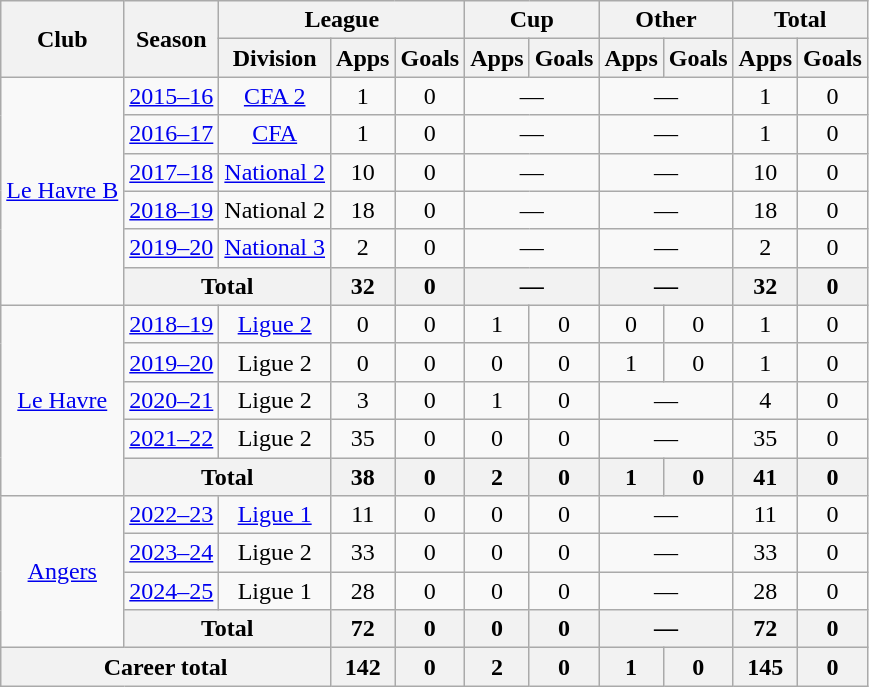<table class="wikitable" style="text-align:center">
<tr>
<th rowspan="2">Club</th>
<th rowspan="2">Season</th>
<th colspan="3">League</th>
<th colspan="2">Cup</th>
<th colspan="2">Other</th>
<th colspan="2">Total</th>
</tr>
<tr>
<th>Division</th>
<th>Apps</th>
<th>Goals</th>
<th>Apps</th>
<th>Goals</th>
<th>Apps</th>
<th>Goals</th>
<th>Apps</th>
<th>Goals</th>
</tr>
<tr>
<td rowspan="6"><a href='#'>Le Havre B</a></td>
<td><a href='#'>2015–16</a></td>
<td><a href='#'>CFA 2</a></td>
<td>1</td>
<td>0</td>
<td colspan="2">—</td>
<td colspan="2">—</td>
<td>1</td>
<td>0</td>
</tr>
<tr>
<td><a href='#'>2016–17</a></td>
<td><a href='#'>CFA</a></td>
<td>1</td>
<td>0</td>
<td colspan="2">—</td>
<td colspan="2">—</td>
<td>1</td>
<td>0</td>
</tr>
<tr>
<td><a href='#'>2017–18</a></td>
<td><a href='#'>National 2</a></td>
<td>10</td>
<td>0</td>
<td colspan="2">—</td>
<td colspan="2">—</td>
<td>10</td>
<td>0</td>
</tr>
<tr>
<td><a href='#'>2018–19</a></td>
<td>National 2</td>
<td>18</td>
<td>0</td>
<td colspan="2">—</td>
<td colspan="2">—</td>
<td>18</td>
<td>0</td>
</tr>
<tr>
<td><a href='#'>2019–20</a></td>
<td><a href='#'>National 3</a></td>
<td>2</td>
<td>0</td>
<td colspan="2">—</td>
<td colspan="2">—</td>
<td>2</td>
<td>0</td>
</tr>
<tr>
<th colspan="2">Total</th>
<th>32</th>
<th>0</th>
<th colspan="2">—</th>
<th colspan="2">—</th>
<th>32</th>
<th>0</th>
</tr>
<tr>
<td rowspan="5"><a href='#'>Le Havre</a></td>
<td><a href='#'>2018–19</a></td>
<td><a href='#'>Ligue 2</a></td>
<td>0</td>
<td>0</td>
<td>1</td>
<td>0</td>
<td>0</td>
<td>0</td>
<td>1</td>
<td>0</td>
</tr>
<tr>
<td><a href='#'>2019–20</a></td>
<td>Ligue 2</td>
<td>0</td>
<td>0</td>
<td>0</td>
<td>0</td>
<td>1</td>
<td>0</td>
<td>1</td>
<td>0</td>
</tr>
<tr>
<td><a href='#'>2020–21</a></td>
<td>Ligue 2</td>
<td>3</td>
<td>0</td>
<td>1</td>
<td>0</td>
<td colspan="2">—</td>
<td>4</td>
<td>0</td>
</tr>
<tr>
<td><a href='#'>2021–22</a></td>
<td>Ligue 2</td>
<td>35</td>
<td>0</td>
<td>0</td>
<td>0</td>
<td colspan="2">—</td>
<td>35</td>
<td>0</td>
</tr>
<tr>
<th colspan="2">Total</th>
<th>38</th>
<th>0</th>
<th>2</th>
<th>0</th>
<th>1</th>
<th>0</th>
<th>41</th>
<th>0</th>
</tr>
<tr>
<td rowspan="4"><a href='#'>Angers</a></td>
<td><a href='#'>2022–23</a></td>
<td><a href='#'>Ligue 1</a></td>
<td>11</td>
<td>0</td>
<td>0</td>
<td>0</td>
<td colspan="2">—</td>
<td>11</td>
<td>0</td>
</tr>
<tr>
<td><a href='#'>2023–24</a></td>
<td>Ligue 2</td>
<td>33</td>
<td>0</td>
<td>0</td>
<td>0</td>
<td colspan="2">—</td>
<td>33</td>
<td>0</td>
</tr>
<tr>
<td><a href='#'>2024–25</a></td>
<td>Ligue 1</td>
<td>28</td>
<td>0</td>
<td>0</td>
<td>0</td>
<td colspan="2">—</td>
<td>28</td>
<td>0</td>
</tr>
<tr>
<th colspan="2">Total</th>
<th>72</th>
<th>0</th>
<th>0</th>
<th>0</th>
<th colspan="2">—</th>
<th>72</th>
<th>0</th>
</tr>
<tr>
<th colspan="3">Career total</th>
<th>142</th>
<th>0</th>
<th>2</th>
<th>0</th>
<th>1</th>
<th>0</th>
<th>145</th>
<th>0</th>
</tr>
</table>
